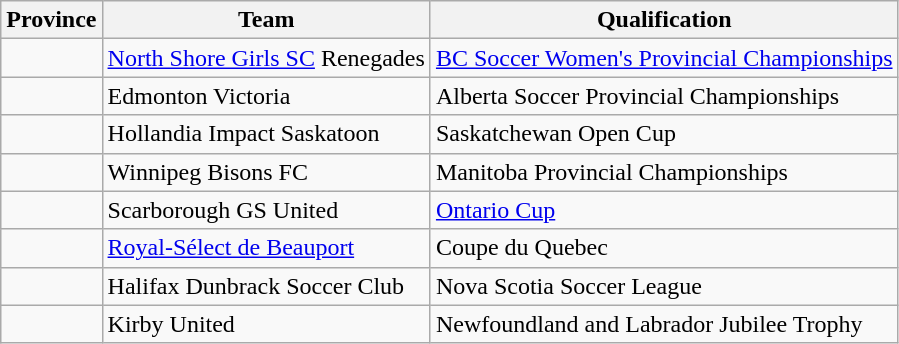<table class="wikitable">
<tr>
<th>Province</th>
<th>Team</th>
<th>Qualification</th>
</tr>
<tr>
<td></td>
<td><a href='#'>North Shore Girls SC</a> Renegades</td>
<td><a href='#'>BC Soccer Women's Provincial Championships</a></td>
</tr>
<tr>
<td></td>
<td>Edmonton Victoria</td>
<td>Alberta Soccer Provincial Championships</td>
</tr>
<tr>
<td></td>
<td>Hollandia Impact Saskatoon</td>
<td>Saskatchewan Open Cup</td>
</tr>
<tr>
<td></td>
<td>Winnipeg Bisons FC</td>
<td>Manitoba Provincial Championships</td>
</tr>
<tr>
<td></td>
<td>Scarborough GS United</td>
<td><a href='#'>Ontario Cup</a></td>
</tr>
<tr>
<td></td>
<td><a href='#'>Royal-Sélect de Beauport</a></td>
<td>Coupe du Quebec</td>
</tr>
<tr>
<td></td>
<td>Halifax Dunbrack Soccer Club</td>
<td>Nova Scotia Soccer League</td>
</tr>
<tr>
<td></td>
<td>Kirby United</td>
<td>Newfoundland and Labrador Jubilee Trophy</td>
</tr>
</table>
